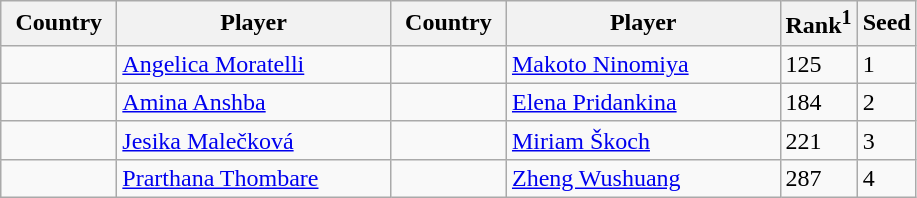<table class="sortable wikitable">
<tr>
<th width="70">Country</th>
<th width="175">Player</th>
<th width="70">Country</th>
<th width="175">Player</th>
<th>Rank<sup>1</sup></th>
<th>Seed</th>
</tr>
<tr>
<td></td>
<td><a href='#'>Angelica Moratelli</a></td>
<td></td>
<td><a href='#'>Makoto Ninomiya</a></td>
<td>125</td>
<td>1</td>
</tr>
<tr>
<td></td>
<td><a href='#'>Amina Anshba</a></td>
<td></td>
<td><a href='#'>Elena Pridankina</a></td>
<td>184</td>
<td>2</td>
</tr>
<tr>
<td></td>
<td><a href='#'>Jesika Malečková</a></td>
<td></td>
<td><a href='#'>Miriam Škoch</a></td>
<td>221</td>
<td>3</td>
</tr>
<tr>
<td></td>
<td><a href='#'>Prarthana Thombare</a></td>
<td></td>
<td><a href='#'>Zheng Wushuang</a></td>
<td>287</td>
<td>4</td>
</tr>
</table>
